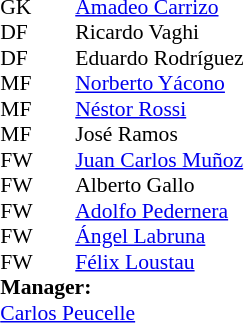<table cellspacing="0" cellpadding="0" style="font-size:90%; margin:0.2em auto;">
<tr>
<th width="25"></th>
<th width="25"></th>
</tr>
<tr>
<td>GK</td>
<td></td>
<td> <a href='#'>Amadeo Carrizo</a></td>
</tr>
<tr>
<td>DF</td>
<td></td>
<td> Ricardo Vaghi</td>
</tr>
<tr>
<td>DF</td>
<td></td>
<td> Eduardo Rodríguez</td>
</tr>
<tr>
<td>MF</td>
<td></td>
<td> <a href='#'>Norberto Yácono</a></td>
</tr>
<tr>
<td>MF</td>
<td></td>
<td> <a href='#'>Néstor Rossi</a></td>
</tr>
<tr>
<td>MF</td>
<td></td>
<td> José Ramos</td>
</tr>
<tr>
<td>FW</td>
<td></td>
<td> <a href='#'>Juan Carlos Muñoz</a></td>
</tr>
<tr>
<td>FW</td>
<td></td>
<td> Alberto Gallo</td>
</tr>
<tr>
<td>FW</td>
<td></td>
<td> <a href='#'>Adolfo Pedernera</a></td>
</tr>
<tr>
<td>FW</td>
<td></td>
<td> <a href='#'>Ángel Labruna</a></td>
</tr>
<tr>
<td>FW</td>
<td></td>
<td> <a href='#'>Félix Loustau</a></td>
</tr>
<tr>
<td colspan=3><strong>Manager:</strong></td>
</tr>
<tr>
<td colspan=4> <a href='#'>Carlos Peucelle</a></td>
</tr>
</table>
